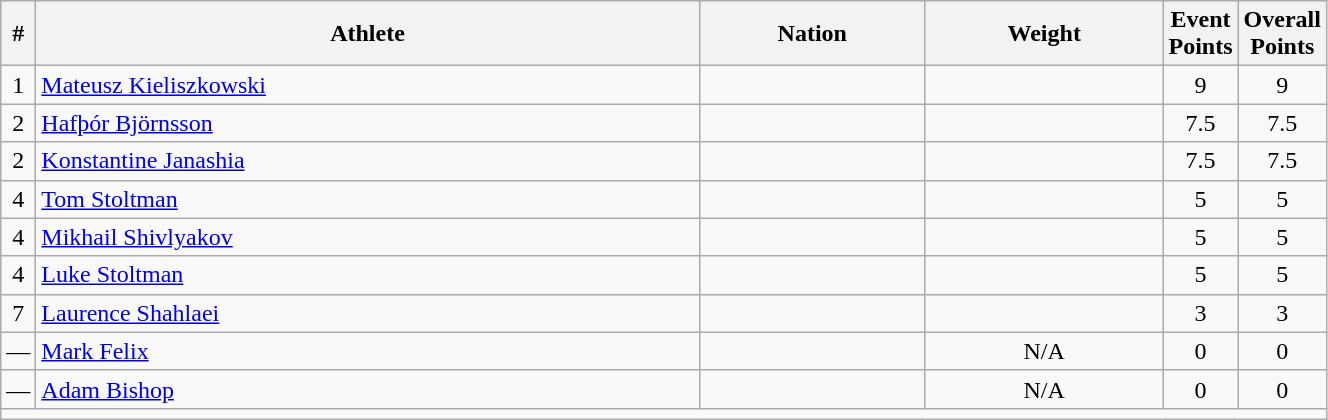<table class="wikitable sortable" style="text-align:center;width: 70%;">
<tr>
<th scope="col" style="width: 10px;">#</th>
<th scope="col">Athlete</th>
<th scope="col">Nation</th>
<th scope="col">Weight</th>
<th scope="col" style="width: 10px;">Event Points</th>
<th scope="col" style="width: 10px;">Overall Points</th>
</tr>
<tr>
<td>1</td>
<td align=left><a href='#'>Mateusz Kieliszkowski</a></td>
<td align=left></td>
<td></td>
<td>9</td>
<td>9</td>
</tr>
<tr>
<td>2</td>
<td align=left><a href='#'>Hafþór Björnsson</a></td>
<td align=left></td>
<td></td>
<td>7.5</td>
<td>7.5</td>
</tr>
<tr>
<td>2</td>
<td align=left><a href='#'>Konstantine Janashia</a></td>
<td align=left></td>
<td></td>
<td>7.5</td>
<td>7.5</td>
</tr>
<tr>
<td>4</td>
<td align=left><a href='#'>Tom Stoltman</a></td>
<td align=left></td>
<td></td>
<td>5</td>
<td>5</td>
</tr>
<tr>
<td>4</td>
<td align=left><a href='#'>Mikhail Shivlyakov</a></td>
<td align=left></td>
<td></td>
<td>5</td>
<td>5</td>
</tr>
<tr>
<td>4</td>
<td align=left><a href='#'>Luke Stoltman</a></td>
<td align=left></td>
<td></td>
<td>5</td>
<td>5</td>
</tr>
<tr>
<td>7</td>
<td align=left><a href='#'>Laurence Shahlaei</a></td>
<td align=left></td>
<td></td>
<td>3</td>
<td>3</td>
</tr>
<tr>
<td>—</td>
<td align=left><a href='#'>Mark Felix</a></td>
<td align=left></td>
<td>N/A</td>
<td>0</td>
<td>0</td>
</tr>
<tr>
<td>—</td>
<td align=left><a href='#'>Adam Bishop</a></td>
<td align=left></td>
<td>N/A</td>
<td>0</td>
<td>0</td>
</tr>
<tr class="sortbottom">
<td colspan="6"></td>
</tr>
</table>
